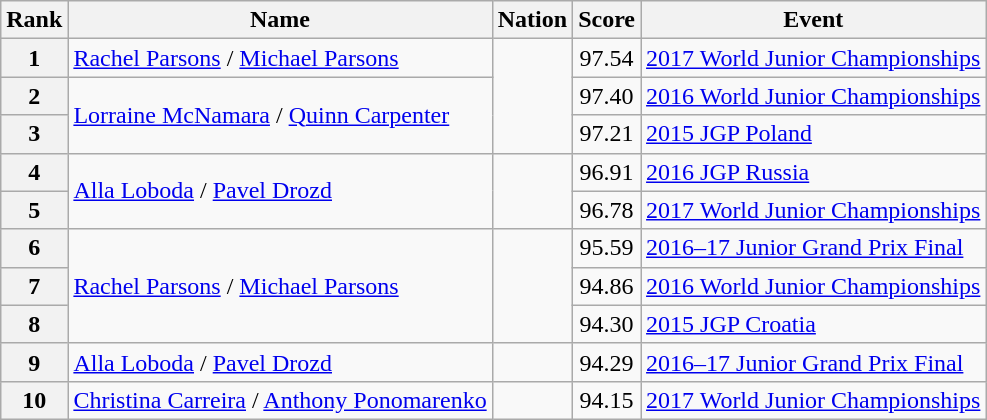<table class="wikitable sortable">
<tr>
<th>Rank</th>
<th>Name</th>
<th>Nation</th>
<th>Score</th>
<th>Event</th>
</tr>
<tr>
<th>1</th>
<td><a href='#'>Rachel Parsons</a> / <a href='#'>Michael Parsons</a></td>
<td rowspan="3"></td>
<td style="text-align:center;">97.54</td>
<td><a href='#'>2017 World Junior Championships</a></td>
</tr>
<tr>
<th>2</th>
<td rowspan="2"><a href='#'>Lorraine McNamara</a> / <a href='#'>Quinn Carpenter</a></td>
<td style="text-align:center;">97.40</td>
<td><a href='#'>2016 World Junior Championships</a></td>
</tr>
<tr>
<th>3</th>
<td style="text-align:center;">97.21</td>
<td><a href='#'>2015 JGP Poland</a></td>
</tr>
<tr>
<th>4</th>
<td rowspan="2"><a href='#'>Alla Loboda</a> / <a href='#'>Pavel Drozd</a></td>
<td rowspan="2"></td>
<td style="text-align:center;">96.91</td>
<td><a href='#'>2016 JGP Russia</a></td>
</tr>
<tr>
<th>5</th>
<td style="text-align:center;">96.78</td>
<td><a href='#'>2017 World Junior Championships</a></td>
</tr>
<tr>
<th>6</th>
<td rowspan="3"><a href='#'>Rachel Parsons</a> / <a href='#'>Michael Parsons</a></td>
<td rowspan="3"></td>
<td style="text-align:center;">95.59</td>
<td><a href='#'>2016–17 Junior Grand Prix Final</a></td>
</tr>
<tr>
<th>7</th>
<td style="text-align:center;">94.86</td>
<td><a href='#'>2016 World Junior Championships</a></td>
</tr>
<tr>
<th>8</th>
<td style="text-align:center;">94.30</td>
<td><a href='#'>2015 JGP Croatia</a></td>
</tr>
<tr>
<th>9</th>
<td><a href='#'>Alla Loboda</a> / <a href='#'>Pavel Drozd</a></td>
<td></td>
<td style="text-align:center;">94.29</td>
<td><a href='#'>2016–17 Junior Grand Prix Final</a></td>
</tr>
<tr>
<th>10</th>
<td><a href='#'>Christina Carreira</a> / <a href='#'>Anthony Ponomarenko</a></td>
<td></td>
<td style="text-align:center;">94.15</td>
<td><a href='#'>2017 World Junior Championships</a></td>
</tr>
</table>
